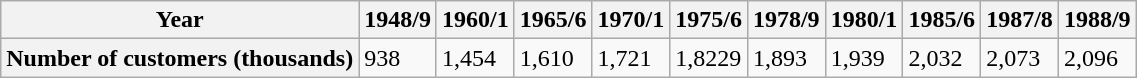<table class="wikitable">
<tr>
<th>Year</th>
<th>1948/9</th>
<th>1960/1</th>
<th>1965/6</th>
<th>1970/1</th>
<th>1975/6</th>
<th>1978/9</th>
<th>1980/1</th>
<th>1985/6</th>
<th>1987/8</th>
<th>1988/9</th>
</tr>
<tr>
<th>Number of customers (thousands)</th>
<td>938</td>
<td>1,454</td>
<td>1,610</td>
<td>1,721</td>
<td>1,8229</td>
<td>1,893</td>
<td>1,939</td>
<td>2,032</td>
<td>2,073</td>
<td>2,096</td>
</tr>
</table>
